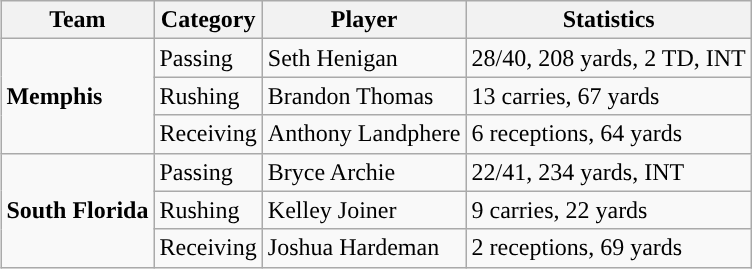<table class="wikitable" style="float: right;">
<tr>
<th>Team</th>
<th>Category</th>
<th>Player</th>
<th>Statistics</th>
</tr>
<tr>
<td rowspan=3><strong>Memphis</strong></td>
<td>Passing</td>
<td>Seth Henigan</td>
<td>28/40, 208 yards, 2 TD, INT</td>
</tr>
<tr>
<td>Rushing</td>
<td>Brandon Thomas</td>
<td>13 carries, 67 yards</td>
</tr>
<tr>
<td>Receiving</td>
<td>Anthony Landphere</td>
<td>6 receptions, 64 yards</td>
</tr>
<tr>
<td rowspan=3><strong>South Florida</strong></td>
<td>Passing</td>
<td>Bryce Archie</td>
<td>22/41, 234 yards, INT</td>
</tr>
<tr>
<td>Rushing</td>
<td>Kelley Joiner</td>
<td>9 carries, 22 yards</td>
</tr>
<tr>
<td>Receiving</td>
<td>Joshua Hardeman</td>
<td>2 receptions, 69 yards</td>
</tr>
</table>
